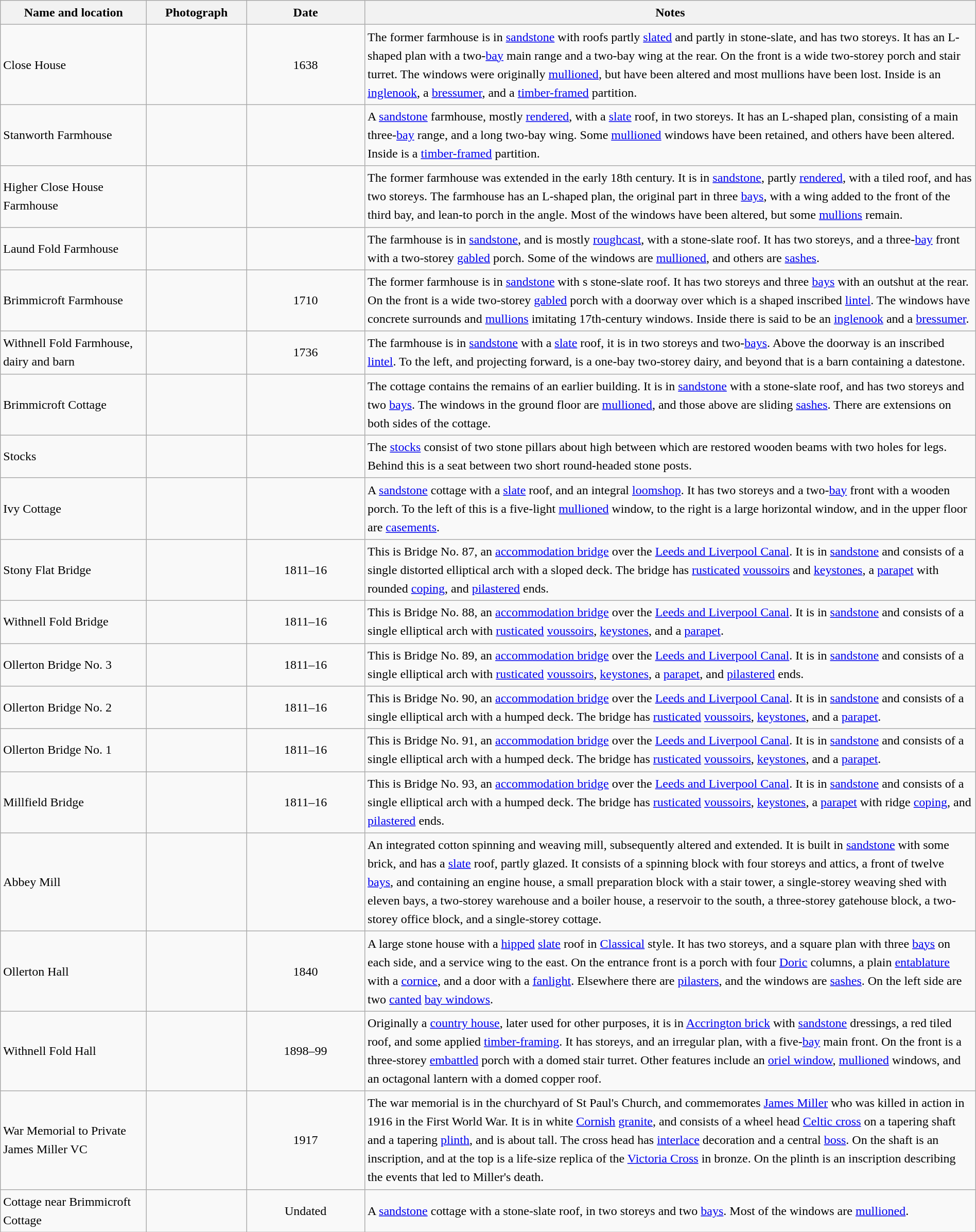<table class="wikitable sortable plainrowheaders" style="width:100%;border:0px;text-align:left;line-height:150%;">
<tr>
<th scope="col"  style="width:150px">Name and location</th>
<th scope="col"  style="width:100px" class="unsortable">Photograph</th>
<th scope="col"  style="width:120px">Date</th>
<th scope="col"  style="width:650px" class="unsortable">Notes</th>
</tr>
<tr>
<td>Close House<br><small></small></td>
<td></td>
<td align="center">1638</td>
<td>The former farmhouse is in <a href='#'>sandstone</a> with roofs partly <a href='#'>slated</a> and partly in stone-slate, and has two storeys.  It has an L-shaped plan with a two-<a href='#'>bay</a> main range and a two-bay wing at the rear.  On the front is a wide two-storey porch and stair turret.  The windows were originally <a href='#'>mullioned</a>, but have been altered and most mullions have been lost.  Inside is an <a href='#'>inglenook</a>, a <a href='#'>bressumer</a>, and a <a href='#'>timber-framed</a> partition.</td>
</tr>
<tr>
<td>Stanworth Farmhouse<br><small></small></td>
<td></td>
<td align="center"></td>
<td>A <a href='#'>sandstone</a> farmhouse, mostly <a href='#'>rendered</a>, with a <a href='#'>slate</a> roof, in two storeys.  It has an L-shaped plan, consisting of a main three-<a href='#'>bay</a> range, and a long two-bay wing.  Some <a href='#'>mullioned</a> windows have been retained, and others have been altered.  Inside is a <a href='#'>timber-framed</a> partition.</td>
</tr>
<tr>
<td>Higher Close House Farmhouse<br><small></small></td>
<td></td>
<td align="center"></td>
<td>The former farmhouse was extended in the early 18th century.  It is in <a href='#'>sandstone</a>, partly <a href='#'>rendered</a>, with a tiled roof, and has two storeys.  The farmhouse has an L-shaped plan, the original part in three <a href='#'>bays</a>, with a wing added to the front of the third bay, and lean-to porch in the angle.  Most of the windows have been altered, but some <a href='#'>mullions</a> remain.</td>
</tr>
<tr>
<td>Laund Fold Farmhouse<br><small></small></td>
<td></td>
<td align="center"></td>
<td>The farmhouse is in <a href='#'>sandstone</a>, and is mostly <a href='#'>roughcast</a>, with a stone-slate roof.  It has two storeys, and a three-<a href='#'>bay</a> front with a two-storey <a href='#'>gabled</a> porch.  Some of the windows are <a href='#'>mullioned</a>, and others are <a href='#'>sashes</a>.</td>
</tr>
<tr>
<td>Brimmicroft Farmhouse<br><small></small></td>
<td></td>
<td align="center">1710</td>
<td>The former farmhouse is in <a href='#'>sandstone</a> with s stone-slate roof.  It has two storeys and three <a href='#'>bays</a> with an outshut at the rear.  On the front is a wide two-storey <a href='#'>gabled</a> porch with a doorway over which is a shaped inscribed <a href='#'>lintel</a>.  The windows have concrete surrounds and <a href='#'>mullions</a> imitating 17th-century windows.  Inside there is said to be an <a href='#'>inglenook</a> and a <a href='#'>bressumer</a>.</td>
</tr>
<tr>
<td>Withnell Fold Farmhouse, dairy and barn<br><small></small></td>
<td></td>
<td align="center">1736</td>
<td>The farmhouse is in <a href='#'>sandstone</a> with a <a href='#'>slate</a> roof, it is in two storeys and two-<a href='#'>bays</a>.  Above the doorway is an inscribed <a href='#'>lintel</a>.  To the left, and projecting forward, is a one-bay two-storey dairy, and beyond that is a barn containing a datestone.</td>
</tr>
<tr>
<td>Brimmicroft Cottage<br><small></small></td>
<td></td>
<td align="center"></td>
<td>The cottage contains the remains of an earlier building.  It is in <a href='#'>sandstone</a> with a stone-slate roof, and has two storeys and two <a href='#'>bays</a>.  The windows in the ground floor are <a href='#'>mullioned</a>, and those above are sliding <a href='#'>sashes</a>.  There are extensions on both sides of the cottage.</td>
</tr>
<tr>
<td>Stocks<br><small></small></td>
<td></td>
<td align="center"></td>
<td>The <a href='#'>stocks</a> consist of two stone pillars about  high between which are restored wooden beams with two holes for legs.  Behind this is a seat between two short round-headed stone posts.</td>
</tr>
<tr>
<td>Ivy Cottage<br><small></small></td>
<td></td>
<td align="center"></td>
<td>A <a href='#'>sandstone</a> cottage with a <a href='#'>slate</a> roof, and an integral <a href='#'>loomshop</a>.  It has two storeys and a two-<a href='#'>bay</a> front with a wooden porch.  To the left of this is a five-light <a href='#'>mullioned</a> window, to the right is a large horizontal window, and in the upper floor are <a href='#'>casements</a>.</td>
</tr>
<tr>
<td>Stony Flat Bridge<br><small></small></td>
<td></td>
<td align="center">1811–16</td>
<td>This is Bridge No. 87, an <a href='#'>accommodation bridge</a> over the <a href='#'>Leeds and Liverpool Canal</a>. It is in <a href='#'>sandstone</a> and consists of a single distorted elliptical arch with a sloped deck.  The bridge has <a href='#'>rusticated</a> <a href='#'>voussoirs</a> and <a href='#'>keystones</a>, a <a href='#'>parapet</a> with rounded <a href='#'>coping</a>, and <a href='#'>pilastered</a> ends.</td>
</tr>
<tr>
<td>Withnell Fold Bridge<br><small></small></td>
<td></td>
<td align="center">1811–16</td>
<td>This is Bridge No. 88, an <a href='#'>accommodation bridge</a> over the <a href='#'>Leeds and Liverpool Canal</a>.  It is in <a href='#'>sandstone</a> and consists of a single elliptical arch with <a href='#'>rusticated</a> <a href='#'>voussoirs</a>, <a href='#'>keystones</a>, and a <a href='#'>parapet</a>.</td>
</tr>
<tr>
<td>Ollerton Bridge No. 3<br><small></small></td>
<td></td>
<td align="center">1811–16</td>
<td>This is Bridge No. 89, an <a href='#'>accommodation bridge</a> over the <a href='#'>Leeds and Liverpool Canal</a>.  It is in <a href='#'>sandstone</a> and consists of a single elliptical arch with <a href='#'>rusticated</a> <a href='#'>voussoirs</a>, <a href='#'>keystones</a>, a <a href='#'>parapet</a>, and <a href='#'>pilastered</a> ends.</td>
</tr>
<tr>
<td>Ollerton Bridge No. 2<br><small></small></td>
<td></td>
<td align="center">1811–16</td>
<td>This is Bridge No. 90, an <a href='#'>accommodation bridge</a> over the <a href='#'>Leeds and Liverpool Canal</a>.  It is in <a href='#'>sandstone</a> and consists of a single elliptical arch with a humped deck.  The bridge has <a href='#'>rusticated</a> <a href='#'>voussoirs</a>, <a href='#'>keystones</a>, and a <a href='#'>parapet</a>.</td>
</tr>
<tr>
<td>Ollerton Bridge No. 1<br><small></small></td>
<td></td>
<td align="center">1811–16</td>
<td>This is Bridge No. 91, an <a href='#'>accommodation bridge</a> over the <a href='#'>Leeds and Liverpool Canal</a>.  It is in <a href='#'>sandstone</a> and consists of a single elliptical arch with a humped deck.  The bridge has <a href='#'>rusticated</a> <a href='#'>voussoirs</a>, <a href='#'>keystones</a>, and a <a href='#'>parapet</a>.</td>
</tr>
<tr>
<td>Millfield Bridge<br><small></small></td>
<td></td>
<td align="center">1811–16</td>
<td>This is Bridge No. 93, an <a href='#'>accommodation bridge</a> over the <a href='#'>Leeds and Liverpool Canal</a>.  It is in <a href='#'>sandstone</a> and consists of a single elliptical arch with a humped deck.  The bridge has <a href='#'>rusticated</a> <a href='#'>voussoirs</a>, <a href='#'>keystones</a>, a <a href='#'>parapet</a> with ridge <a href='#'>coping</a>, and <a href='#'>pilastered</a> ends.</td>
</tr>
<tr>
<td>Abbey Mill<br><small></small></td>
<td></td>
<td align="center"></td>
<td>An integrated cotton spinning and weaving mill, subsequently altered and extended.  It is built in <a href='#'>sandstone</a> with some brick, and has a <a href='#'>slate</a> roof, partly glazed.  It consists of a spinning block with four storeys and attics, a front of twelve <a href='#'>bays</a>, and containing an engine house, a small preparation block with a stair tower, a single-storey weaving shed with eleven bays, a two-storey warehouse and a boiler house, a reservoir to the south, a three-storey gatehouse block, a two-storey office block, and a single-storey cottage.</td>
</tr>
<tr>
<td>Ollerton Hall<br><small></small></td>
<td></td>
<td align="center">1840</td>
<td>A large stone house with a <a href='#'>hipped</a> <a href='#'>slate</a> roof in <a href='#'>Classical</a> style.  It has two storeys, and a square plan with three <a href='#'>bays</a> on each side, and a service wing to the east.  On the entrance front is a porch with four <a href='#'>Doric</a> columns, a plain <a href='#'>entablature</a> with a <a href='#'>cornice</a>, and a door with a <a href='#'>fanlight</a>.  Elsewhere there are <a href='#'>pilasters</a>, and the windows are <a href='#'>sashes</a>.  On the left side are two <a href='#'>canted</a> <a href='#'>bay windows</a>.</td>
</tr>
<tr>
<td>Withnell Fold Hall<br><small></small></td>
<td></td>
<td align="center">1898–99</td>
<td>Originally a <a href='#'>country house</a>, later used for other purposes, it is in <a href='#'>Accrington brick</a> with <a href='#'>sandstone</a> dressings, a red tiled roof, and some applied <a href='#'>timber-framing</a>.  It has  storeys, and an irregular plan, with a five-<a href='#'>bay</a> main front.  On the front is a three-storey <a href='#'>embattled</a> porch with a domed stair turret.  Other features include an <a href='#'>oriel window</a>, <a href='#'>mullioned</a> windows, and an octagonal lantern with a domed copper roof.</td>
</tr>
<tr>
<td>War Memorial to Private James Miller VC<br><small></small></td>
<td></td>
<td align="center">1917</td>
<td>The war memorial is in the churchyard of St Paul's Church, and commemorates <a href='#'>James Miller</a>  who was killed in action in 1916 in the First World War.  It is in white <a href='#'>Cornish</a> <a href='#'>granite</a>, and consists of a wheel head <a href='#'>Celtic cross</a> on a tapering shaft and a tapering <a href='#'>plinth</a>, and is about  tall.  The cross head has <a href='#'>interlace</a> decoration and a central <a href='#'>boss</a>.  On the shaft is an inscription, and at the top is a life-size replica of the <a href='#'>Victoria Cross</a> in bronze.  On the plinth is an inscription describing the events that led to Miller's death.</td>
</tr>
<tr>
<td>Cottage near Brimmicroft Cottage<br><small></small></td>
<td></td>
<td align="center">Undated</td>
<td>A <a href='#'>sandstone</a> cottage with a stone-slate roof, in two storeys and two <a href='#'>bays</a>.  Most of the windows are <a href='#'>mullioned</a>.</td>
</tr>
<tr>
</tr>
</table>
